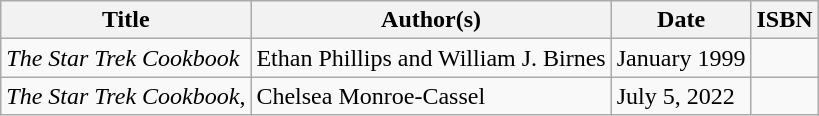<table class="wikitable">
<tr>
<th>Title</th>
<th>Author(s)</th>
<th>Date</th>
<th>ISBN</th>
</tr>
<tr>
<td><em>The Star Trek Cookbook</em></td>
<td>Ethan Phillips and William J. Birnes</td>
<td>January 1999</td>
<td></td>
</tr>
<tr>
<td><em>The Star Trek Cookbook</em>, </td>
<td>Chelsea Monroe-Cassel</td>
<td>July 5, 2022</td>
<td></td>
</tr>
</table>
